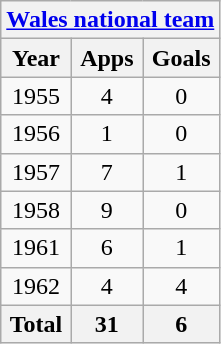<table class="wikitable" style="text-align:center">
<tr>
<th colspan=3><a href='#'>Wales national team</a></th>
</tr>
<tr>
<th>Year</th>
<th>Apps</th>
<th>Goals</th>
</tr>
<tr>
<td>1955</td>
<td>4</td>
<td>0</td>
</tr>
<tr>
<td>1956</td>
<td>1</td>
<td>0</td>
</tr>
<tr>
<td>1957</td>
<td>7</td>
<td>1</td>
</tr>
<tr>
<td>1958</td>
<td>9</td>
<td>0</td>
</tr>
<tr>
<td>1961</td>
<td>6</td>
<td>1</td>
</tr>
<tr>
<td>1962</td>
<td>4</td>
<td>4</td>
</tr>
<tr>
<th>Total</th>
<th>31</th>
<th>6</th>
</tr>
</table>
